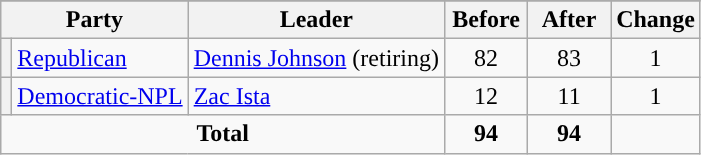<table class="wikitable" style="text-align:center;">
<tr>
</tr>
<tr>
<th colspan="2">Party</th>
<th>Leader</th>
<th style="width:3em">Before</th>
<th style="width:3em">After</th>
<th style="width:3em">Change</th>
</tr>
<tr>
<th style="background-color:"></th>
<td style="text-align:left;"><a href='#'>Republican</a></td>
<td style="text-align:left;"><a href='#'>Dennis Johnson</a> (retiring)</td>
<td>82</td>
<td>83</td>
<td> 1</td>
</tr>
<tr>
<th style="background-color:"></th>
<td style="text-align:left;"><a href='#'>Democratic-NPL</a></td>
<td style="text-align:left;"><a href='#'>Zac Ista</a></td>
<td>12</td>
<td>11</td>
<td> 1</td>
</tr>
<tr>
<td colspan="3"><strong>Total</strong></td>
<td><strong>94</strong></td>
<td><strong>94</strong></td>
<td></td>
</tr>
</table>
